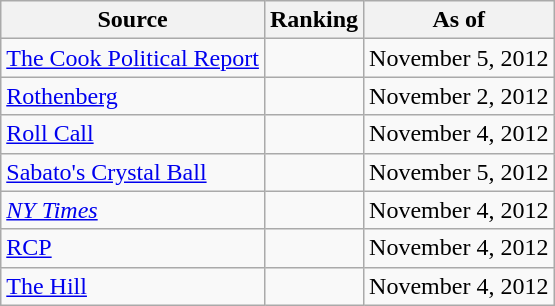<table class="wikitable" style="text-align:center">
<tr>
<th>Source</th>
<th>Ranking</th>
<th>As of</th>
</tr>
<tr>
<td align=left><a href='#'>The Cook Political Report</a></td>
<td></td>
<td>November 5, 2012</td>
</tr>
<tr>
<td align=left><a href='#'>Rothenberg</a></td>
<td></td>
<td>November 2, 2012</td>
</tr>
<tr>
<td align=left><a href='#'>Roll Call</a></td>
<td></td>
<td>November 4, 2012</td>
</tr>
<tr>
<td align=left><a href='#'>Sabato's Crystal Ball</a></td>
<td></td>
<td>November 5, 2012</td>
</tr>
<tr>
<td align=left><a href='#'><em>NY Times</em></a></td>
<td></td>
<td>November 4, 2012</td>
</tr>
<tr>
<td align="left"><a href='#'>RCP</a></td>
<td></td>
<td>November 4, 2012</td>
</tr>
<tr>
<td align=left><a href='#'>The Hill</a></td>
<td></td>
<td>November 4, 2012</td>
</tr>
</table>
